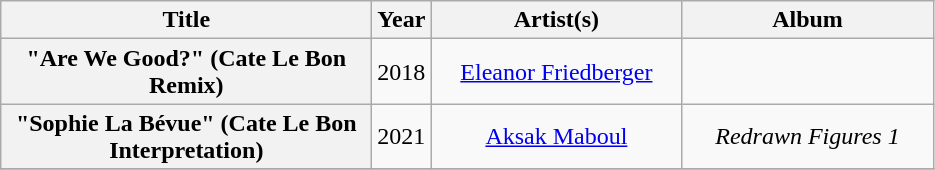<table class="wikitable plainrowheaders" style="text-align:center;">
<tr>
<th scope="col" style="width:15em;">Title</th>
<th scope="col" style="width:1em;">Year</th>
<th scope="col" style="width:10em;">Artist(s)</th>
<th scope="col" style="width:10em;">Album</th>
</tr>
<tr>
<th scope="row">"Are We Good?" (Cate Le Bon Remix)</th>
<td>2018</td>
<td><a href='#'>Eleanor Friedberger</a></td>
<td></td>
</tr>
<tr>
<th scope="row">"Sophie La Bévue" (Cate Le Bon Interpretation)</th>
<td>2021</td>
<td><a href='#'>Aksak Maboul</a></td>
<td><em>Redrawn Figures 1</em></td>
</tr>
<tr>
</tr>
</table>
